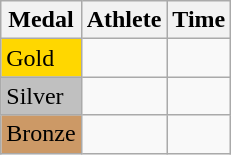<table class="wikitable">
<tr>
<th>Medal</th>
<th>Athlete</th>
<th>Time</th>
</tr>
<tr>
<td bgcolor="gold">Gold</td>
<td></td>
<td></td>
</tr>
<tr>
<td bgcolor="silver">Silver</td>
<td></td>
<td></td>
</tr>
<tr>
<td bgcolor="CC9966">Bronze</td>
<td></td>
<td></td>
</tr>
</table>
